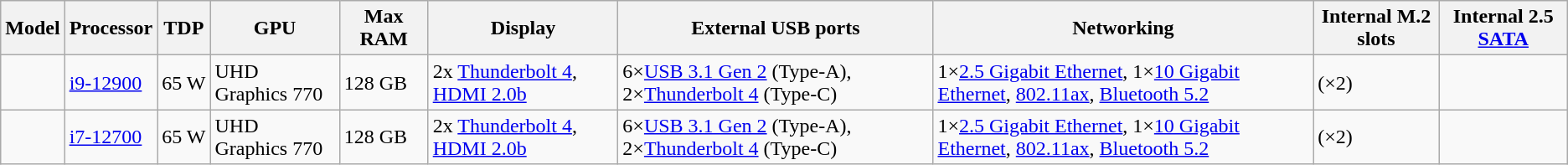<table class="wikitable">
<tr>
<th>Model</th>
<th>Processor</th>
<th>TDP</th>
<th>GPU</th>
<th>Max RAM</th>
<th>Display</th>
<th>External USB ports</th>
<th>Networking</th>
<th>Internal M.2 slots</th>
<th>Internal 2.5 <a href='#'>SATA</a></th>
</tr>
<tr>
<td></td>
<td><a href='#'>i9-12900</a></td>
<td>65 W</td>
<td>UHD Graphics 770</td>
<td>128 GB</td>
<td>2x <a href='#'>Thunderbolt 4</a>, <a href='#'>HDMI 2.0b</a></td>
<td>6×<a href='#'>USB 3.1 Gen 2</a> (Type-A), 2×<a href='#'>Thunderbolt 4</a> (Type-C)</td>
<td>1×<a href='#'>2.5 Gigabit Ethernet</a>, 1×<a href='#'>10 Gigabit Ethernet</a>, <a href='#'>802.11ax</a>, <a href='#'>Bluetooth 5.2</a></td>
<td> (×2)</td>
<td></td>
</tr>
<tr>
<td></td>
<td><a href='#'>i7-12700</a></td>
<td>65 W</td>
<td>UHD Graphics 770</td>
<td>128 GB</td>
<td>2x <a href='#'>Thunderbolt 4</a>, <a href='#'>HDMI 2.0b</a></td>
<td>6×<a href='#'>USB 3.1 Gen 2</a> (Type-A), 2×<a href='#'>Thunderbolt 4</a> (Type-C)</td>
<td>1×<a href='#'>2.5 Gigabit Ethernet</a>, 1×<a href='#'>10 Gigabit Ethernet</a>, <a href='#'>802.11ax</a>, <a href='#'>Bluetooth 5.2</a></td>
<td> (×2)</td>
<td></td>
</tr>
</table>
